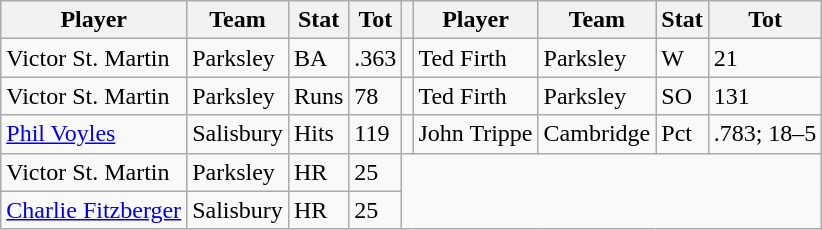<table class="wikitable">
<tr>
<th>Player</th>
<th>Team</th>
<th>Stat</th>
<th>Tot</th>
<th></th>
<th>Player</th>
<th>Team</th>
<th>Stat</th>
<th>Tot</th>
</tr>
<tr>
<td>Victor St. Martin</td>
<td>Parksley</td>
<td>BA</td>
<td>.363</td>
<td></td>
<td>Ted Firth</td>
<td>Parksley</td>
<td>W</td>
<td>21</td>
</tr>
<tr>
<td>Victor St. Martin</td>
<td>Parksley</td>
<td>Runs</td>
<td>78</td>
<td></td>
<td>Ted Firth</td>
<td>Parksley</td>
<td>SO</td>
<td>131</td>
</tr>
<tr>
<td><a href='#'>Phil Voyles</a></td>
<td>Salisbury</td>
<td>Hits</td>
<td>119</td>
<td></td>
<td>John Trippe</td>
<td>Cambridge</td>
<td>Pct</td>
<td>.783; 18–5</td>
</tr>
<tr>
<td>Victor St. Martin</td>
<td>Parksley</td>
<td>HR</td>
<td>25</td>
</tr>
<tr>
<td><a href='#'>Charlie Fitzberger</a></td>
<td>Salisbury</td>
<td>HR</td>
<td>25</td>
</tr>
</table>
